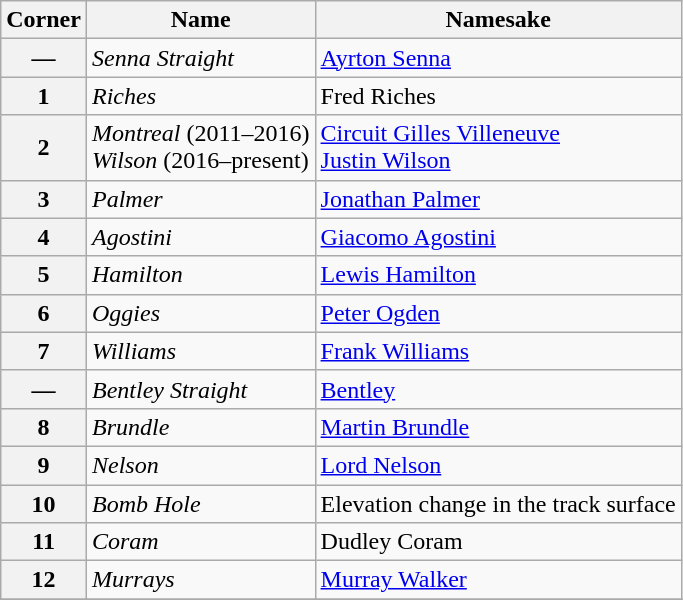<table class="wikitable">
<tr>
<th>Corner</th>
<th>Name</th>
<th>Namesake</th>
</tr>
<tr>
<th>—</th>
<td><em>Senna Straight</em></td>
<td><a href='#'>Ayrton Senna</a></td>
</tr>
<tr>
<th>1</th>
<td><em>Riches</em></td>
<td>Fred Riches</td>
</tr>
<tr>
<th>2</th>
<td><em>Montreal</em> (2011–2016)<br><em>Wilson</em> (2016–present)</td>
<td><a href='#'>Circuit Gilles Villeneuve</a><br><a href='#'>Justin Wilson</a></td>
</tr>
<tr>
<th>3</th>
<td><em>Palmer</em></td>
<td><a href='#'>Jonathan Palmer</a></td>
</tr>
<tr>
<th>4</th>
<td><em>Agostini</em></td>
<td><a href='#'>Giacomo Agostini</a></td>
</tr>
<tr>
<th>5</th>
<td><em>Hamilton</em></td>
<td><a href='#'>Lewis Hamilton</a></td>
</tr>
<tr>
<th>6</th>
<td><em>Oggies</em></td>
<td><a href='#'>Peter Ogden</a></td>
</tr>
<tr>
<th>7</th>
<td><em>Williams</em></td>
<td><a href='#'>Frank Williams</a></td>
</tr>
<tr>
<th>—</th>
<td><em>Bentley Straight</em></td>
<td><a href='#'>Bentley</a></td>
</tr>
<tr>
<th>8</th>
<td><em>Brundle</em></td>
<td><a href='#'>Martin Brundle</a></td>
</tr>
<tr>
<th>9</th>
<td><em>Nelson</em></td>
<td><a href='#'>Lord Nelson</a></td>
</tr>
<tr>
<th>10</th>
<td><em>Bomb Hole</em></td>
<td>Elevation change in the track surface</td>
</tr>
<tr>
<th>11</th>
<td><em>Coram</em></td>
<td>Dudley Coram</td>
</tr>
<tr>
<th>12</th>
<td><em>Murrays</em></td>
<td><a href='#'>Murray Walker</a></td>
</tr>
<tr>
</tr>
</table>
